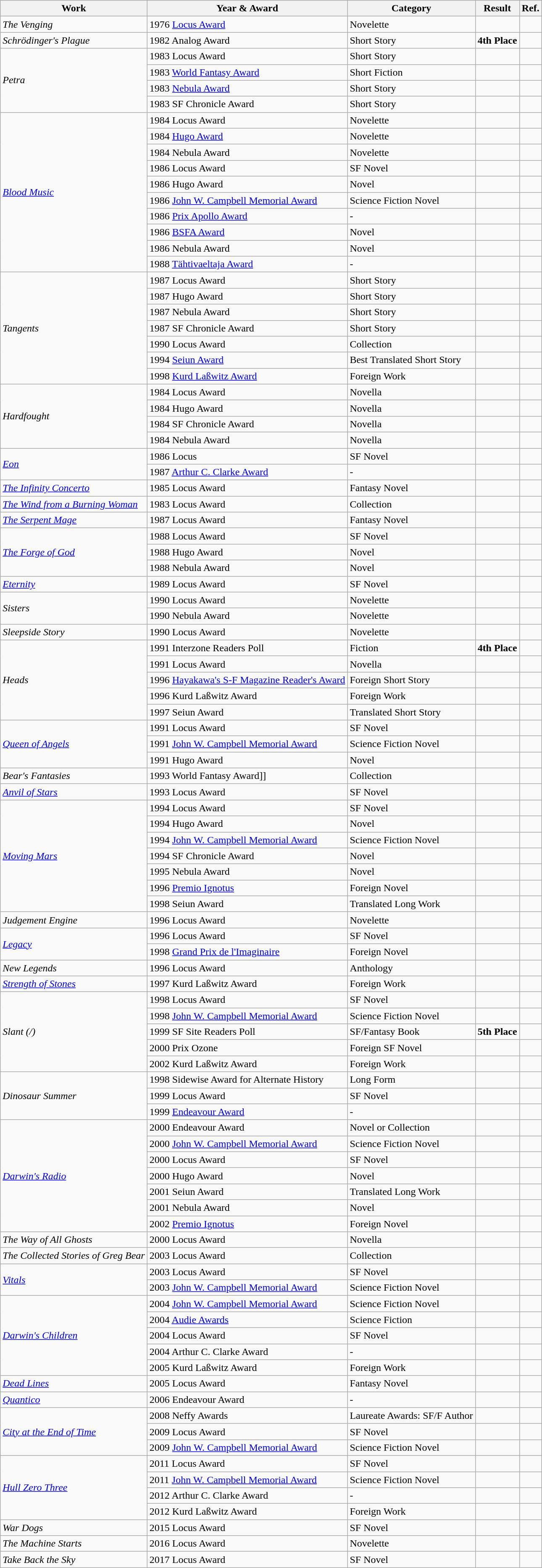<table class="wikitable">
<tr>
<th>Work</th>
<th>Year & Award</th>
<th>Category</th>
<th>Result</th>
<th>Ref.</th>
</tr>
<tr>
<td><em>The Venging</em></td>
<td>1976 <a href='#'>Locus Award</a></td>
<td>Novelette</td>
<td></td>
<td></td>
</tr>
<tr>
<td><em>Schrödinger's Plague</em></td>
<td>1982 Analog Award</td>
<td>Short Story</td>
<td><strong>4th Place</strong></td>
<td></td>
</tr>
<tr>
<td rowspan="4"><em>Petra</em></td>
<td>1983 Locus Award</td>
<td>Short Story</td>
<td></td>
<td></td>
</tr>
<tr>
<td>1983 <a href='#'>World Fantasy Award</a></td>
<td>Short Fiction</td>
<td></td>
</tr>
<tr>
<td>1983 <a href='#'>Nebula Award</a></td>
<td>Short Story</td>
<td></td>
<td></td>
</tr>
<tr>
<td>1983 SF Chronicle Award</td>
<td>Short Story</td>
<td></td>
<td></td>
</tr>
<tr>
<td rowspan="10"><em><a href='#'>Blood Music</a></em></td>
<td>1984 Locus Award</td>
<td>Novelette</td>
<td></td>
<td></td>
</tr>
<tr>
<td>1984 <a href='#'>Hugo Award</a></td>
<td>Novelette</td>
<td></td>
<td></td>
</tr>
<tr>
<td>1984 Nebula Award</td>
<td>Novelette</td>
<td></td>
<td></td>
</tr>
<tr>
<td>1986 Locus Award</td>
<td>SF Novel</td>
<td></td>
<td></td>
</tr>
<tr>
<td>1986 Hugo Award</td>
<td>Novel</td>
<td></td>
<td></td>
</tr>
<tr>
<td>1986 <a href='#'>John W. Campbell Memorial Award</a></td>
<td>Science Fiction Novel</td>
<td></td>
<td></td>
</tr>
<tr>
<td>1986 <a href='#'>Prix Apollo Award</a></td>
<td>-</td>
<td></td>
<td></td>
</tr>
<tr>
<td>1986 <a href='#'>BSFA Award</a></td>
<td>Novel</td>
<td></td>
<td></td>
</tr>
<tr>
<td>1986 Nebula Award</td>
<td>Novel</td>
<td></td>
<td></td>
</tr>
<tr>
<td>1988 <a href='#'>Tähtivaeltaja Award</a></td>
<td>-</td>
<td></td>
<td></td>
</tr>
<tr>
<td rowspan="7"><em>Tangents</em></td>
<td>1987 Locus Award</td>
<td>Short Story</td>
<td></td>
<td></td>
</tr>
<tr>
<td>1987 Hugo Award</td>
<td>Short Story</td>
<td></td>
<td></td>
</tr>
<tr>
<td>1987 Nebula Award</td>
<td>Short Story</td>
<td></td>
<td></td>
</tr>
<tr>
<td>1987 SF Chronicle Award</td>
<td>Short Story</td>
<td></td>
<td></td>
</tr>
<tr>
<td>1990 Locus Award</td>
<td>Collection</td>
<td></td>
<td></td>
</tr>
<tr>
<td>1994 <a href='#'>Seiun Award</a></td>
<td>Best Translated Short Story</td>
<td></td>
<td></td>
</tr>
<tr>
<td>1998 <a href='#'>Kurd Laßwitz Award</a></td>
<td>Foreign Work</td>
<td></td>
<td></td>
</tr>
<tr>
<td rowspan="4"><em>Hardfought</em></td>
<td>1984 Locus Award</td>
<td>Novella</td>
<td></td>
<td></td>
</tr>
<tr>
<td>1984 Hugo Award</td>
<td>Novella</td>
<td></td>
<td></td>
</tr>
<tr>
<td>1984 SF Chronicle Award</td>
<td>Novella</td>
<td></td>
<td></td>
</tr>
<tr>
<td>1984 Nebula Award</td>
<td>Novella</td>
<td></td>
<td></td>
</tr>
<tr>
<td rowspan="2"><em><a href='#'>Eon</a></em></td>
<td>1986 Locus</td>
<td>SF Novel</td>
<td></td>
<td></td>
</tr>
<tr>
<td>1987 <a href='#'>Arthur C. Clarke Award</a></td>
<td>-</td>
<td></td>
<td></td>
</tr>
<tr>
<td rowspan="1"><em><a href='#'>The Infinity Concerto</a></em></td>
<td>1985 Locus Award</td>
<td>Fantasy Novel</td>
<td></td>
<td></td>
</tr>
<tr>
<td rowspan="1"><em><a href='#'>The Wind from a Burning Woman</a></em></td>
<td>1983 Locus Award</td>
<td>Collection</td>
<td></td>
<td></td>
</tr>
<tr>
<td rowspan="1"><em><a href='#'>The Serpent Mage</a></em></td>
<td>1987 Locus Award</td>
<td>Fantasy Novel</td>
<td></td>
<td></td>
</tr>
<tr>
<td rowspan="3"><em><a href='#'>The Forge of God</a></em></td>
<td>1988 Locus Award</td>
<td>SF Novel</td>
<td></td>
<td></td>
</tr>
<tr>
<td>1988 Hugo Award</td>
<td>Novel</td>
<td></td>
<td></td>
</tr>
<tr>
<td>1988 Nebula Award</td>
<td>Novel</td>
<td></td>
<td></td>
</tr>
<tr>
<td rowspan="1"><em><a href='#'>Eternity</a></em></td>
<td>1989 Locus Award</td>
<td>SF Novel</td>
<td></td>
<td></td>
</tr>
<tr>
<td rowspan="2"><em>Sisters</em></td>
<td>1990 Locus Award</td>
<td>Novelette</td>
<td></td>
<td></td>
</tr>
<tr>
<td>1990 Nebula Award</td>
<td>Novelette</td>
<td></td>
<td></td>
</tr>
<tr>
<td rowspan="1"><em>Sleepside Story</em></td>
<td>1990 Locus Award</td>
<td>Novelette</td>
<td></td>
<td></td>
</tr>
<tr>
<td rowspan="5"><em>Heads</em></td>
<td>1991 Interzone Readers Poll</td>
<td>Fiction</td>
<td><strong>4th Place</strong></td>
<td></td>
</tr>
<tr>
<td>1991 Locus Award</td>
<td>Novella</td>
<td></td>
<td></td>
</tr>
<tr>
<td>1996 <a href='#'>Hayakawa's S-F Magazine Reader's Award</a></td>
<td>Foreign Short Story</td>
<td></td>
<td></td>
</tr>
<tr>
<td>1996 Kurd Laßwitz Award</td>
<td>Foreign Work</td>
<td></td>
<td></td>
</tr>
<tr>
<td>1997 Seiun Award</td>
<td>Translated Short Story</td>
<td></td>
<td></td>
</tr>
<tr>
<td rowspan="3"><em><a href='#'>Queen of Angels</a></em></td>
<td>1991 Locus Award</td>
<td>SF Novel</td>
<td></td>
<td></td>
</tr>
<tr>
<td>1991 <a href='#'>John W. Campbell Memorial Award</a></td>
<td>Science Fiction Novel</td>
<td></td>
<td></td>
</tr>
<tr>
<td>1991 Hugo Award</td>
<td>Novel</td>
<td></td>
<td></td>
</tr>
<tr>
<td rowspan="1"><em>Bear's Fantasies</em></td>
<td>1993 World Fantasy Award]]</td>
<td>Collection</td>
<td></td>
<td></td>
</tr>
<tr>
<td rowspan="1"><em><a href='#'>Anvil of Stars</a></em></td>
<td>1993 Locus Award</td>
<td>SF Novel</td>
<td></td>
<td></td>
</tr>
<tr>
<td rowspan="7"><em><a href='#'>Moving Mars</a></em></td>
<td>1994 Locus Award</td>
<td>SF Novel</td>
<td></td>
<td></td>
</tr>
<tr>
<td>1994 Hugo Award</td>
<td>Novel</td>
<td></td>
<td></td>
</tr>
<tr>
<td>1994 <a href='#'>John W. Campbell Memorial Award</a></td>
<td>Science Fiction Novel</td>
<td></td>
<td></td>
</tr>
<tr>
<td>1994 SF Chronicle Award</td>
<td>Novel</td>
<td></td>
<td></td>
</tr>
<tr>
<td>1995 Nebula Award</td>
<td>Novel</td>
<td></td>
<td></td>
</tr>
<tr>
<td>1996 <a href='#'>Premio Ignotus</a></td>
<td>Foreign Novel</td>
<td></td>
<td></td>
</tr>
<tr>
<td>1998 Seiun Award</td>
<td>Translated Long Work</td>
<td></td>
<td></td>
</tr>
<tr>
<td rowspan="1"><em>Judgement Engine</em></td>
<td>1996 Locus Award</td>
<td>Novelette</td>
<td></td>
<td></td>
</tr>
<tr>
<td rowspan="2"><em><a href='#'>Legacy</a></em></td>
<td>1996 Locus Award</td>
<td>SF Novel</td>
<td></td>
<td></td>
</tr>
<tr>
<td>1998 <a href='#'>Grand Prix de l'Imaginaire</a></td>
<td>Foreign Novel</td>
<td></td>
<td></td>
</tr>
<tr>
<td rowspan="1"><em>New Legends</em></td>
<td>1996 Locus Award</td>
<td>Anthology</td>
<td></td>
<td></td>
</tr>
<tr>
<td rowspan="1"><em><a href='#'>Strength of Stones</a></em></td>
<td>1997 Kurd Laßwitz Award</td>
<td>Foreign Work</td>
<td></td>
<td></td>
</tr>
<tr>
<td rowspan="5"><em>Slant (/)</em></td>
<td>1998 Locus Award</td>
<td>SF Novel</td>
<td></td>
<td></td>
</tr>
<tr>
<td>1998 <a href='#'>John W. Campbell Memorial Award</a></td>
<td>Science Fiction Novel</td>
<td></td>
<td></td>
</tr>
<tr>
<td>1999 SF Site Readers Poll</td>
<td>SF/Fantasy Book</td>
<td><strong>5th Place</strong></td>
<td></td>
</tr>
<tr>
<td>2000 Prix Ozone</td>
<td>Foreign SF Novel</td>
<td></td>
<td></td>
</tr>
<tr>
<td>2002 Kurd Laßwitz Award</td>
<td>Foreign Work</td>
<td></td>
<td></td>
</tr>
<tr>
<td rowspan="3"><em>Dinosaur Summer</em></td>
<td>1998 Sidewise Award for Alternate History</td>
<td>Long Form</td>
<td></td>
<td></td>
</tr>
<tr>
<td>1999 Locus Award</td>
<td>SF Novel</td>
<td></td>
<td></td>
</tr>
<tr>
<td>1999 <a href='#'>Endeavour Award</a></td>
<td>-</td>
<td></td>
<td></td>
</tr>
<tr>
<td rowspan="7"><em><a href='#'>Darwin's Radio</a></em></td>
<td>2000 Endeavour Award</td>
<td>Novel or Collection</td>
<td></td>
<td></td>
</tr>
<tr>
<td>2000 <a href='#'>John W. Campbell Memorial Award</a></td>
<td>Science Fiction Novel</td>
<td></td>
<td></td>
</tr>
<tr>
<td>2000 Locus Award</td>
<td>SF Novel</td>
<td></td>
<td></td>
</tr>
<tr>
<td>2000 Hugo Award</td>
<td>Novel</td>
<td></td>
<td></td>
</tr>
<tr>
<td>2001 Seiun Award</td>
<td>Translated Long Work</td>
<td></td>
<td></td>
</tr>
<tr>
<td>2001 Nebula Award</td>
<td>Novel</td>
<td></td>
<td></td>
</tr>
<tr>
<td>2002 <a href='#'>Premio Ignotus</a></td>
<td>Foreign Novel</td>
<td></td>
<td></td>
</tr>
<tr>
<td rowspan="1"><em>The Way of All Ghosts</em></td>
<td>2000 Locus Award</td>
<td>Novella</td>
<td></td>
<td></td>
</tr>
<tr>
<td rowspan="1"><em>The Collected Stories of Greg Bear</em></td>
<td>2003 Locus Award</td>
<td>Collection</td>
<td></td>
<td></td>
</tr>
<tr>
<td rowspan="2"><em><a href='#'>Vitals</a></em></td>
<td>2003 Locus Award</td>
<td>SF Novel</td>
<td></td>
<td></td>
</tr>
<tr>
<td>2003 <a href='#'>John W. Campbell Memorial Award</a></td>
<td>Science Fiction Novel</td>
<td></td>
<td></td>
</tr>
<tr>
<td rowspan="5"><em><a href='#'>Darwin's Children</a></em></td>
<td>2004 <a href='#'>John W. Campbell Memorial Award</a></td>
<td>Science Fiction Novel</td>
<td></td>
<td></td>
</tr>
<tr>
<td>2004 <a href='#'>Audie Awards</a></td>
<td>Science Fiction</td>
<td></td>
<td></td>
</tr>
<tr>
<td>2004 Locus Award</td>
<td>SF Novel</td>
<td></td>
<td></td>
</tr>
<tr>
<td>2004 Arthur C. Clarke Award</td>
<td>-</td>
<td></td>
<td></td>
</tr>
<tr>
<td>2005 Kurd Laßwitz Award</td>
<td>Foreign Work</td>
<td></td>
<td></td>
</tr>
<tr>
<td rowspan="1"><em><a href='#'>Dead Lines</a></em></td>
<td>2005 Locus Award</td>
<td>Fantasy Novel</td>
<td></td>
<td></td>
</tr>
<tr>
<td rowspan="1"><em><a href='#'>Quantico</a></em></td>
<td>2006 Endeavour Award</td>
<td>-</td>
<td></td>
<td></td>
</tr>
<tr>
<td rowspan="3"><em><a href='#'>City at the End of Time</a></em></td>
<td>2008 Neffy Awards</td>
<td>Laureate Awards: SF/F Author</td>
<td></td>
<td></td>
</tr>
<tr>
<td>2009 Locus Award</td>
<td>SF Novel</td>
<td></td>
<td></td>
</tr>
<tr>
<td>2009 <a href='#'>John W. Campbell Memorial Award</a></td>
<td>Science Fiction Novel</td>
<td></td>
<td></td>
</tr>
<tr>
<td rowspan="4"><em><a href='#'>Hull Zero Three</a></em></td>
<td>2011 Locus Award</td>
<td>SF Novel</td>
<td></td>
<td></td>
</tr>
<tr>
<td>2011 <a href='#'>John W. Campbell Memorial Award</a></td>
<td>Science Fiction Novel</td>
<td></td>
<td></td>
</tr>
<tr>
<td>2012 Arthur C. Clarke Award</td>
<td>-</td>
<td></td>
<td></td>
</tr>
<tr>
<td>2012 Kurd Laßwitz Award</td>
<td>Foreign Work</td>
<td></td>
<td></td>
</tr>
<tr>
<td rowspan="1"><em>War Dogs</em></td>
<td>2015 Locus Award</td>
<td>SF Novel</td>
<td></td>
<td></td>
</tr>
<tr>
<td rowspan="1"><em>The Machine Starts</em></td>
<td>2016 Locus Award</td>
<td>Novelette</td>
<td></td>
<td></td>
</tr>
<tr>
<td rowspan="1"><em>Take Back the Sky</em></td>
<td>2017 Locus Award</td>
<td>SF Novel</td>
<td></td>
</tr>
</table>
